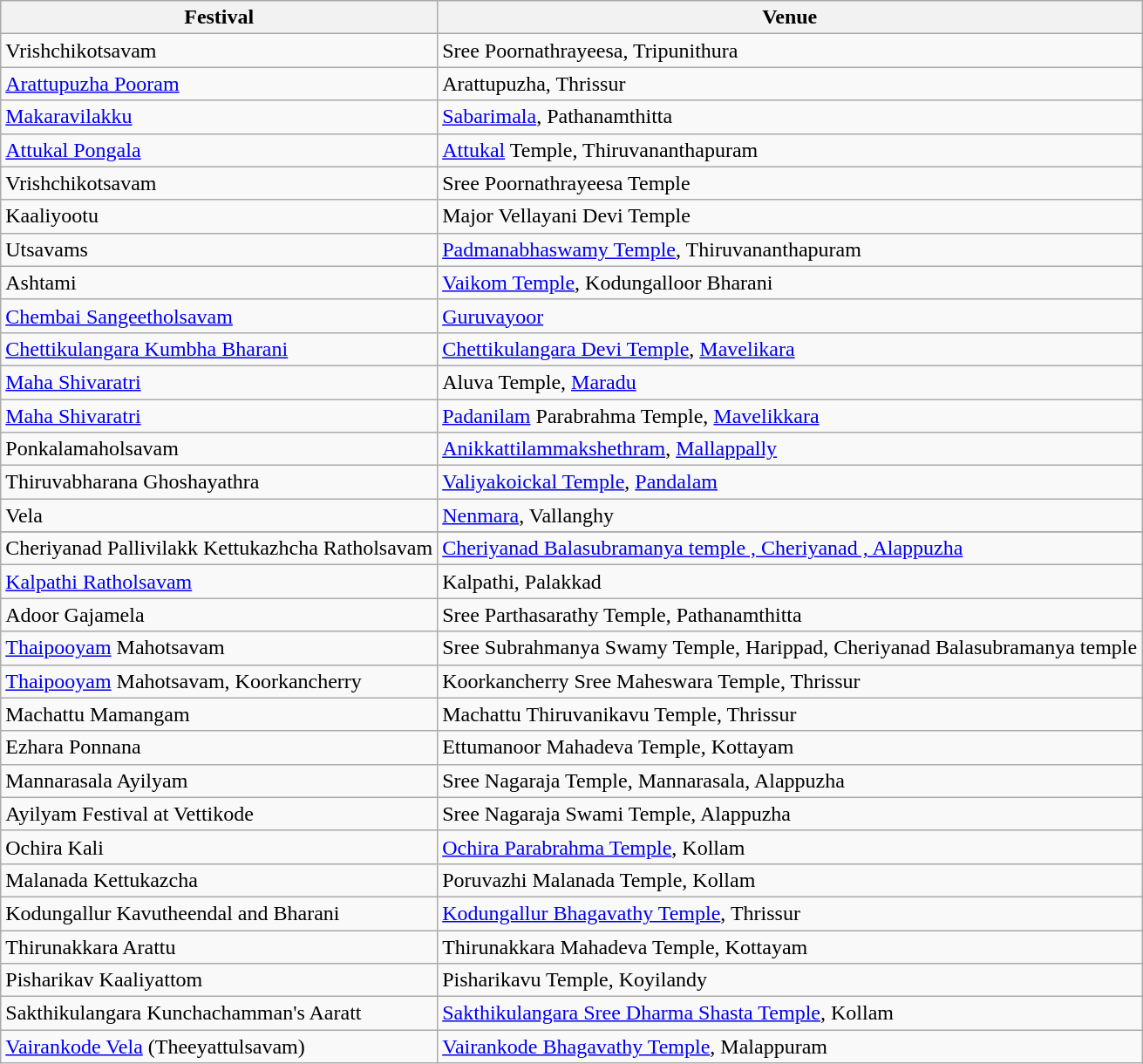<table class="wikitable">
<tr>
<th>Festival</th>
<th>Venue</th>
</tr>
<tr>
<td>Vrishchikotsavam</td>
<td>Sree Poornathrayeesa, Tripunithura</td>
</tr>
<tr>
<td><a href='#'>Arattupuzha Pooram</a></td>
<td>Arattupuzha, Thrissur</td>
</tr>
<tr>
<td><a href='#'>Makaravilakku</a></td>
<td><a href='#'>Sabarimala</a>, Pathanamthitta</td>
</tr>
<tr>
<td><a href='#'>Attukal Pongala</a></td>
<td><a href='#'>Attukal</a> Temple, Thiruvananthapuram</td>
</tr>
<tr>
<td>Vrishchikotsavam</td>
<td>Sree Poornathrayeesa Temple</td>
</tr>
<tr>
<td>Kaaliyootu</td>
<td>Major Vellayani Devi Temple</td>
</tr>
<tr>
<td>Utsavams</td>
<td><a href='#'>Padmanabhaswamy Temple</a>, Thiruvananthapuram</td>
</tr>
<tr>
<td>Ashtami</td>
<td><a href='#'>Vaikom Temple</a>, Kodungalloor Bharani</td>
</tr>
<tr>
<td><a href='#'>Chembai Sangeetholsavam</a></td>
<td><a href='#'>Guruvayoor</a></td>
</tr>
<tr>
<td><a href='#'>Chettikulangara Kumbha Bharani</a></td>
<td><a href='#'>Chettikulangara Devi Temple</a>, <a href='#'>Mavelikara</a></td>
</tr>
<tr>
<td><a href='#'>Maha Shivaratri</a></td>
<td>Aluva Temple, <a href='#'>Maradu</a></td>
</tr>
<tr>
<td><a href='#'>Maha Shivaratri</a></td>
<td><a href='#'>Padanilam</a> Parabrahma Temple, <a href='#'>Mavelikkara</a></td>
</tr>
<tr>
<td>Ponkalamaholsavam</td>
<td><a href='#'>Anikkattilammakshethram</a>, <a href='#'>Mallappally</a></td>
</tr>
<tr>
<td>Thiruvabharana Ghoshayathra</td>
<td><a href='#'>Valiyakoickal Temple</a>, <a href='#'>Pandalam</a></td>
</tr>
<tr>
<td>Vela</td>
<td><a href='#'>Nenmara</a>, Vallanghy</td>
</tr>
<tr>
</tr>
<tr>
<td>Cheriyanad Pallivilakk Kettukazhcha Ratholsavam</td>
<td><a href='#'>Cheriyanad Balasubramanya temple , Cheriyanad , Alappuzha </a></td>
</tr>
<tr>
<td><a href='#'>Kalpathi Ratholsavam</a></td>
<td>Kalpathi, Palakkad</td>
</tr>
<tr>
<td>Adoor Gajamela</td>
<td>Sree Parthasarathy Temple, Pathanamthitta</td>
</tr>
<tr>
<td><a href='#'>Thaipooyam</a> Mahotsavam</td>
<td>Sree Subrahmanya Swamy Temple, Harippad, Cheriyanad Balasubramanya temple</td>
</tr>
<tr>
<td><a href='#'>Thaipooyam</a> Mahotsavam, Koorkancherry</td>
<td>Koorkancherry Sree Maheswara Temple, Thrissur</td>
</tr>
<tr>
<td>Machattu Mamangam</td>
<td>Machattu Thiruvanikavu Temple, Thrissur</td>
</tr>
<tr>
<td>Ezhara Ponnana</td>
<td>Ettumanoor Mahadeva Temple, Kottayam</td>
</tr>
<tr>
<td>Mannarasala Ayilyam</td>
<td>Sree Nagaraja Temple, Mannarasala, Alappuzha</td>
</tr>
<tr>
<td>Ayilyam Festival at Vettikode</td>
<td>Sree Nagaraja Swami Temple, Alappuzha</td>
</tr>
<tr>
<td>Ochira Kali</td>
<td><a href='#'>Ochira Parabrahma Temple</a>, Kollam</td>
</tr>
<tr>
<td>Malanada Kettukazcha</td>
<td>Poruvazhi Malanada Temple, Kollam</td>
</tr>
<tr>
<td>Kodungallur Kavutheendal and Bharani</td>
<td><a href='#'>Kodungallur Bhagavathy Temple</a>, Thrissur</td>
</tr>
<tr>
<td>Thirunakkara Arattu</td>
<td>Thirunakkara Mahadeva Temple, Kottayam</td>
</tr>
<tr>
<td>Pisharikav Kaaliyattom</td>
<td>Pisharikavu Temple, Koyilandy</td>
</tr>
<tr>
<td>Sakthikulangara Kunchachamman's Aaratt</td>
<td><a href='#'>Sakthikulangara Sree Dharma Shasta Temple</a>, Kollam</td>
</tr>
<tr>
<td><a href='#'>Vairankode Vela</a> (Theeyattulsavam)</td>
<td><a href='#'>Vairankode Bhagavathy Temple</a>, Malappuram</td>
</tr>
</table>
